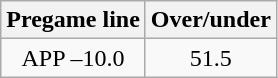<table class="wikitable">
<tr align="center">
<th style=>Pregame line</th>
<th style=>Over/under</th>
</tr>
<tr align="center">
<td>APP –10.0</td>
<td>51.5</td>
</tr>
</table>
